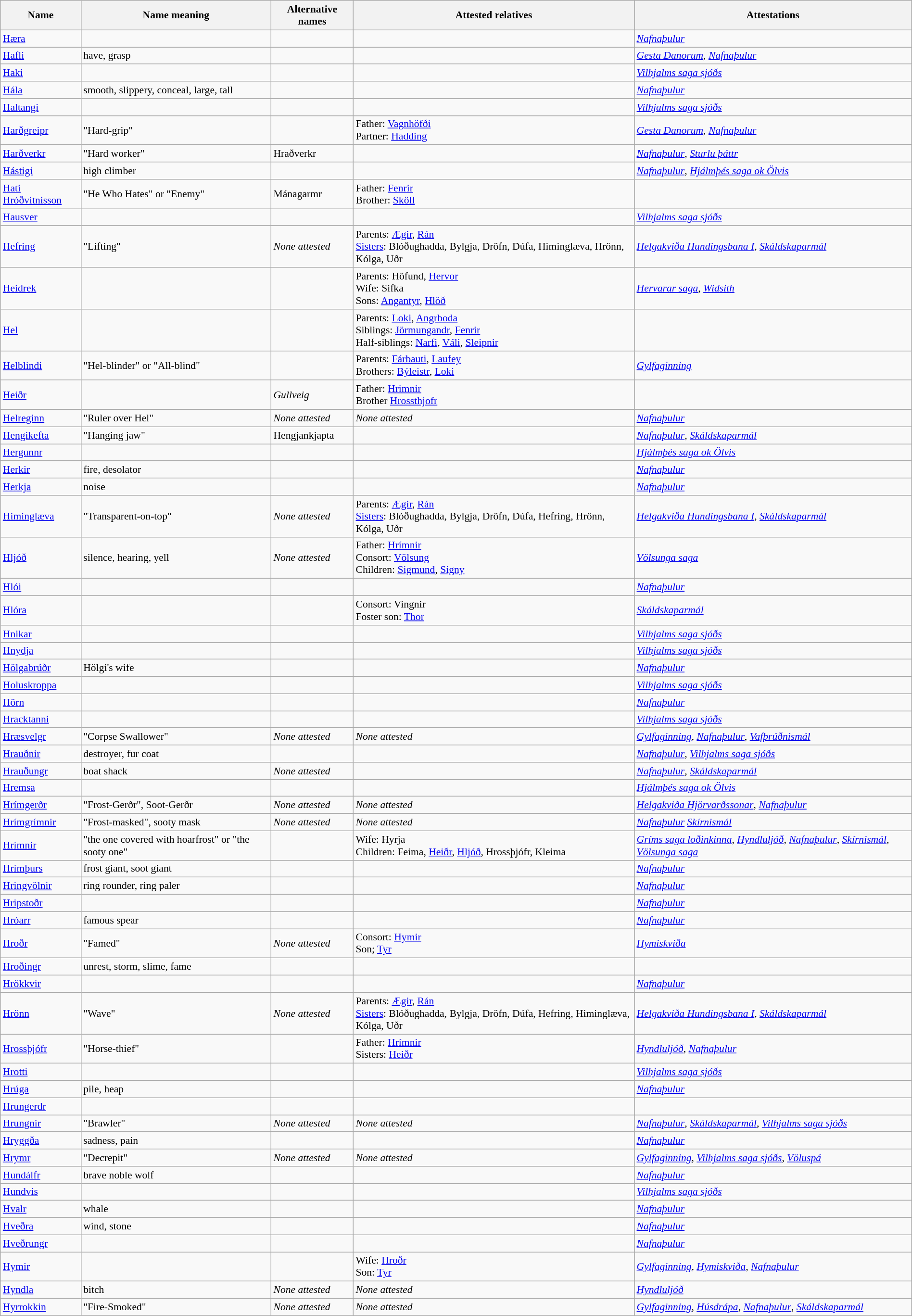<table class="wikitable sortable" style="font-size: 90%; width: 100%">
<tr>
<th>Name</th>
<th>Name meaning</th>
<th>Alternative names</th>
<th>Attested relatives</th>
<th>Attestations</th>
</tr>
<tr>
<td><a href='#'>Hæra</a></td>
<td></td>
<td></td>
<td></td>
<td><em><a href='#'>Nafnaþulur</a></em></td>
</tr>
<tr>
<td><a href='#'>Hafli</a></td>
<td>have, grasp</td>
<td></td>
<td></td>
<td><em><a href='#'>Gesta Danorum</a></em>, <em><a href='#'>Nafnaþulur</a></em></td>
</tr>
<tr>
<td><a href='#'>Haki</a></td>
<td></td>
<td></td>
<td></td>
<td><em><a href='#'>Vilhjalms saga sjóðs</a></em></td>
</tr>
<tr>
<td><a href='#'>Hála</a></td>
<td>smooth, slippery, conceal, large, tall</td>
<td></td>
<td></td>
<td><em><a href='#'>Nafnaþulur</a></em></td>
</tr>
<tr>
<td><a href='#'>Haltangi</a></td>
<td></td>
<td></td>
<td></td>
<td><em><a href='#'>Vilhjalms saga sjóðs</a></em></td>
</tr>
<tr>
<td><a href='#'>Harðgreipr</a></td>
<td>"Hard-grip"</td>
<td></td>
<td>Father: <a href='#'>Vagnhöfði</a> <br> Partner: <a href='#'>Hadding</a></td>
<td><em><a href='#'>Gesta Danorum</a></em>, <em><a href='#'>Nafnaþulur</a></em></td>
</tr>
<tr>
<td><a href='#'>Harðverkr</a></td>
<td>"Hard worker"</td>
<td>Hraðverkr</td>
<td></td>
<td><em><a href='#'>Nafnaþulur</a></em>, <em><a href='#'>Sturlu þáttr</a></em></td>
</tr>
<tr>
<td><a href='#'>Hástigi</a></td>
<td>high climber</td>
<td></td>
<td></td>
<td><em><a href='#'>Nafnaþulur</a></em>, <em><a href='#'>Hjálmþés saga ok Ölvis</a></em></td>
</tr>
<tr>
<td><a href='#'>Hati Hróðvitnisson</a></td>
<td>"He Who Hates" or "Enemy"</td>
<td>Mánagarmr</td>
<td>Father: <a href='#'>Fenrir</a> <br> Brother: <a href='#'>Sköll</a></td>
<td></td>
</tr>
<tr>
<td><a href='#'>Hausver</a></td>
<td></td>
<td></td>
<td></td>
<td><em><a href='#'>Vilhjalms saga sjóðs</a></em></td>
</tr>
<tr>
<td><a href='#'>Hefring</a></td>
<td>"Lifting"</td>
<td><em>None attested</em></td>
<td>Parents: <a href='#'>Ægir</a>, <a href='#'>Rán</a> <br> <a href='#'>Sisters</a>: Blóðughadda, Bylgja, Dröfn, Dúfa, Himinglæva, Hrönn, Kólga, Uðr</td>
<td><em><a href='#'>Helgakviða Hundingsbana I</a></em>, <em><a href='#'>Skáldskaparmál</a></em></td>
</tr>
<tr>
<td><a href='#'>Heidrek</a></td>
<td></td>
<td></td>
<td>Parents: Höfund, <a href='#'>Hervor</a> <br> Wife: Sifka <br> Sons: <a href='#'>Angantyr</a>, <a href='#'>Hlöð</a></td>
<td><em><a href='#'>Hervarar saga</a></em>, <em><a href='#'>Widsith</a></em></td>
</tr>
<tr>
<td><a href='#'>Hel</a></td>
<td></td>
<td></td>
<td>Parents: <a href='#'>Loki</a>, <a href='#'>Angrboda</a> <br> Siblings: <a href='#'>Jörmungandr</a>, <a href='#'>Fenrir</a> <br> Half-siblings: <a href='#'>Narfi</a>, <a href='#'>Váli</a>, <a href='#'>Sleipnir</a></td>
<td></td>
</tr>
<tr>
<td><a href='#'>Helblindi</a></td>
<td>"Hel-blinder" or "All-blind"</td>
<td></td>
<td>Parents: <a href='#'>Fárbauti</a>, <a href='#'>Laufey</a> <br> Brothers: <a href='#'>Býleistr</a>, <a href='#'>Loki</a></td>
<td><em><a href='#'>Gylfaginning</a></em></td>
</tr>
<tr>
<td><a href='#'>Heiðr</a></td>
<td></td>
<td><em>Gullveig</em></td>
<td>Father: <a href='#'>Hrimnir</a> <br> Brother <a href='#'>Hrossthjofr</a></td>
<td></td>
</tr>
<tr>
<td><a href='#'>Helreginn</a></td>
<td>"Ruler over Hel"</td>
<td><em>None attested</em></td>
<td><em>None attested</em></td>
<td><em><a href='#'>Nafnaþulur</a></em></td>
</tr>
<tr>
<td><a href='#'>Hengikefta</a></td>
<td>"Hanging jaw"</td>
<td>Hengjankjapta</td>
<td></td>
<td><em><a href='#'>Nafnaþulur</a></em>, <em><a href='#'>Skáldskaparmál</a></em></td>
</tr>
<tr>
<td><a href='#'>Hergunnr</a></td>
<td></td>
<td></td>
<td></td>
<td><em><a href='#'>Hjálmþés saga ok Ölvis</a></em></td>
</tr>
<tr>
<td><a href='#'>Herkir</a></td>
<td>fire, desolator</td>
<td></td>
<td></td>
<td><em><a href='#'>Nafnaþulur</a></em></td>
</tr>
<tr>
<td><a href='#'>Herkja</a></td>
<td>noise</td>
<td></td>
<td></td>
<td><em><a href='#'>Nafnaþulur</a></em></td>
</tr>
<tr>
<td><a href='#'>Himinglæva</a></td>
<td>"Transparent-on-top"</td>
<td><em>None attested</em></td>
<td>Parents: <a href='#'>Ægir</a>, <a href='#'>Rán</a> <br> <a href='#'>Sisters</a>: Blóðughadda, Bylgja, Dröfn, Dúfa, Hefring, Hrönn, Kólga, Uðr</td>
<td><em><a href='#'>Helgakviða Hundingsbana I</a></em>, <em><a href='#'>Skáldskaparmál</a></em></td>
</tr>
<tr>
<td><a href='#'>Hljóð</a></td>
<td>silence, hearing, yell</td>
<td><em>None attested</em></td>
<td>Father: <a href='#'>Hrímnir</a> <br> Consort: <a href='#'>Völsung</a> <br> Children: <a href='#'>Sigmund</a>, <a href='#'>Signy</a></td>
<td><em><a href='#'>Völsunga saga</a></em></td>
</tr>
<tr>
<td><a href='#'>Hlói</a></td>
<td></td>
<td></td>
<td></td>
<td><em><a href='#'>Nafnaþulur</a></em></td>
</tr>
<tr>
<td><a href='#'>Hlóra</a></td>
<td></td>
<td></td>
<td>Consort: Vingnir <br> Foster son: <a href='#'>Thor</a></td>
<td><em><a href='#'>Skáldskaparmál</a></em></td>
</tr>
<tr>
<td><a href='#'>Hnikar</a></td>
<td></td>
<td></td>
<td></td>
<td><em><a href='#'>Vilhjalms saga sjóðs</a></em></td>
</tr>
<tr>
<td><a href='#'>Hnydja</a></td>
<td></td>
<td></td>
<td></td>
<td><em><a href='#'>Vilhjalms saga sjóðs</a></em></td>
</tr>
<tr>
<td><a href='#'>Hölgabrúðr</a></td>
<td>Hölgi's wife</td>
<td></td>
<td></td>
<td><em><a href='#'>Nafnaþulur</a></em></td>
</tr>
<tr>
<td><a href='#'>Holuskroppa</a></td>
<td></td>
<td></td>
<td></td>
<td><em><a href='#'>Vilhjalms saga sjóðs</a></em></td>
</tr>
<tr>
<td><a href='#'>Hörn</a></td>
<td></td>
<td></td>
<td></td>
<td><em><a href='#'>Nafnaþulur</a></em></td>
</tr>
<tr>
<td><a href='#'>Hracktanni</a></td>
<td></td>
<td></td>
<td></td>
<td><em><a href='#'>Vilhjalms saga sjóðs</a></em></td>
</tr>
<tr>
<td><a href='#'>Hræsvelgr</a></td>
<td>"Corpse Swallower"</td>
<td><em>None attested</em></td>
<td><em>None attested</em></td>
<td><em><a href='#'>Gylfaginning</a></em>, <em><a href='#'>Nafnaþulur</a></em>, <em><a href='#'>Vafþrúðnismál</a></em></td>
</tr>
<tr>
<td><a href='#'>Hrauðnir</a></td>
<td>destroyer, fur coat</td>
<td></td>
<td></td>
<td><em><a href='#'>Nafnaþulur</a></em>, <em><a href='#'>Vilhjalms saga sjóðs</a></em></td>
</tr>
<tr>
<td><a href='#'>Hrauðungr</a></td>
<td>boat shack</td>
<td><em>None attested</em></td>
<td></td>
<td><em><a href='#'>Nafnaþulur</a></em>, <em><a href='#'>Skáldskaparmál</a></em></td>
</tr>
<tr>
<td><a href='#'>Hremsa</a></td>
<td></td>
<td></td>
<td></td>
<td><em><a href='#'>Hjálmþés saga ok Ölvis</a></em></td>
</tr>
<tr>
<td><a href='#'>Hrímgerðr</a></td>
<td>"Frost-Gerðr", Soot-Gerðr</td>
<td><em>None attested</em></td>
<td><em>None attested</em></td>
<td><em><a href='#'>Helgakviða Hjörvarðssonar</a></em>, <em><a href='#'>Nafnaþulur</a></em></td>
</tr>
<tr>
<td><a href='#'>Hrímgrímnir</a></td>
<td>"Frost-masked", sooty mask</td>
<td><em>None attested</em></td>
<td><em>None attested</em></td>
<td><em><a href='#'>Nafnaþulur</a></em> <em><a href='#'>Skírnismál</a></em></td>
</tr>
<tr>
<td><a href='#'>Hrímnir</a></td>
<td>"the one covered with hoarfrost" or "the sooty one"</td>
<td></td>
<td>Wife: Hyrja <br> Children: Feima, <a href='#'>Heiðr</a>, <a href='#'>Hljóð</a>, Hrossþjófr, Kleima</td>
<td><em><a href='#'>Gríms saga loðinkinna</a></em>, <em><a href='#'>Hyndluljóð</a></em>, <em><a href='#'>Nafnaþulur</a></em>, <em><a href='#'>Skírnismál</a></em>, <em><a href='#'>Völsunga saga</a></em></td>
</tr>
<tr>
<td><a href='#'>Hrímþurs</a></td>
<td>frost giant, soot giant</td>
<td></td>
<td></td>
<td><em><a href='#'>Nafnaþulur</a></em></td>
</tr>
<tr>
<td><a href='#'>Hringvölnir</a></td>
<td>ring rounder, ring paler</td>
<td></td>
<td></td>
<td><em><a href='#'>Nafnaþulur</a></em></td>
</tr>
<tr>
<td><a href='#'>Hripstoðr</a></td>
<td></td>
<td></td>
<td></td>
<td><em><a href='#'>Nafnaþulur</a></em></td>
</tr>
<tr>
<td><a href='#'>Hróarr</a></td>
<td>famous spear</td>
<td></td>
<td></td>
<td><em><a href='#'>Nafnaþulur</a></em></td>
</tr>
<tr>
<td><a href='#'>Hroðr</a></td>
<td>"Famed"</td>
<td><em>None attested</em></td>
<td>Consort: <a href='#'>Hymir</a> <br> Son; <a href='#'>Tyr</a></td>
<td><em><a href='#'>Hymiskviða</a></em></td>
</tr>
<tr>
<td><a href='#'>Hroðingr</a></td>
<td>unrest, storm, slime, fame</td>
<td></td>
<td></td>
<td></td>
</tr>
<tr>
<td><a href='#'>Hrökkvir</a></td>
<td></td>
<td></td>
<td></td>
<td><em><a href='#'>Nafnaþulur</a></em></td>
</tr>
<tr>
<td><a href='#'>Hrönn</a></td>
<td>"Wave"</td>
<td><em>None attested</em></td>
<td>Parents: <a href='#'>Ægir</a>, <a href='#'>Rán</a> <br> <a href='#'>Sisters</a>: Blóðughadda, Bylgja, Dröfn, Dúfa, Hefring, Himinglæva, Kólga, Uðr</td>
<td><em><a href='#'>Helgakviða Hundingsbana I</a></em>, <em><a href='#'>Skáldskaparmál</a></em></td>
</tr>
<tr>
<td><a href='#'>Hrossþjófr</a></td>
<td>"Horse-thief"</td>
<td></td>
<td>Father: <a href='#'>Hrímnir</a> <br> Sisters: <a href='#'>Heiðr</a></td>
<td><em><a href='#'>Hyndluljóð</a></em>,  <em><a href='#'>Nafnaþulur</a></em></td>
</tr>
<tr>
<td><a href='#'>Hrotti</a></td>
<td></td>
<td></td>
<td></td>
<td><em><a href='#'>Vilhjalms saga sjóðs</a></em></td>
</tr>
<tr>
<td><a href='#'>Hrúga</a></td>
<td>pile, heap</td>
<td></td>
<td></td>
<td><em><a href='#'>Nafnaþulur</a></em></td>
</tr>
<tr>
<td><a href='#'>Hrungerdr</a></td>
<td></td>
<td></td>
<td></td>
<td></td>
</tr>
<tr>
<td><a href='#'>Hrungnir</a></td>
<td>"Brawler"</td>
<td><em>None attested</em></td>
<td><em>None attested</em></td>
<td><em><a href='#'>Nafnaþulur</a></em>, <em><a href='#'>Skáldskaparmál</a></em>, <em><a href='#'>Vilhjalms saga sjóðs</a></em></td>
</tr>
<tr>
<td><a href='#'>Hryggða</a></td>
<td>sadness, pain</td>
<td></td>
<td></td>
<td><em><a href='#'>Nafnaþulur</a></em></td>
</tr>
<tr>
<td><a href='#'>Hrymr</a></td>
<td>"Decrepit"</td>
<td><em>None attested</em></td>
<td><em>None attested</em></td>
<td><em><a href='#'>Gylfaginning</a></em>, <em><a href='#'>Vilhjalms saga sjóðs</a></em>, <em><a href='#'>Völuspá</a></em></td>
</tr>
<tr>
<td><a href='#'>Hundálfr</a></td>
<td>brave noble wolf</td>
<td></td>
<td></td>
<td><em><a href='#'>Nafnaþulur</a></em></td>
</tr>
<tr>
<td><a href='#'>Hundvis</a></td>
<td></td>
<td></td>
<td></td>
<td><em><a href='#'>Vilhjalms saga sjóðs</a></em></td>
</tr>
<tr>
<td><a href='#'>Hvalr</a></td>
<td>whale</td>
<td></td>
<td></td>
<td><em><a href='#'>Nafnaþulur</a></em></td>
</tr>
<tr>
<td><a href='#'>Hveðra</a></td>
<td>wind, stone</td>
<td></td>
<td></td>
<td><em><a href='#'>Nafnaþulur</a></em></td>
</tr>
<tr>
<td><a href='#'>Hveðrungr</a></td>
<td></td>
<td></td>
<td></td>
<td><em><a href='#'>Nafnaþulur</a></em></td>
</tr>
<tr>
<td><a href='#'>Hymir</a></td>
<td></td>
<td></td>
<td>Wife: <a href='#'>Hroðr</a> <br> Son: <a href='#'>Tyr</a></td>
<td><em><a href='#'>Gylfaginning</a></em>, <em><a href='#'>Hymiskviða</a></em>, <em><a href='#'>Nafnaþulur</a></em></td>
</tr>
<tr>
<td><a href='#'>Hyndla</a></td>
<td>bitch</td>
<td><em>None attested</em></td>
<td><em>None attested</em></td>
<td><em><a href='#'>Hyndluljóð</a></em></td>
</tr>
<tr>
<td><a href='#'>Hyrrokkin</a></td>
<td>"Fire-Smoked"</td>
<td><em>None attested</em></td>
<td><em>None attested</em></td>
<td><em><a href='#'>Gylfaginning</a></em>, <em><a href='#'>Húsdrápa</a></em>, <em><a href='#'>Nafnaþulur</a></em>, <em><a href='#'>Skáldskaparmál</a></em></td>
</tr>
</table>
